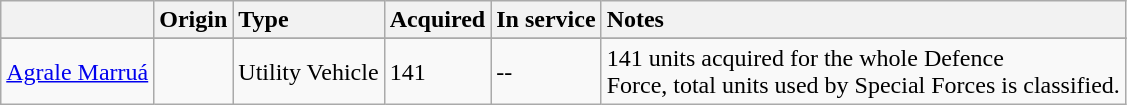<table class="wikitable">
<tr>
<th style="text-align: left;"></th>
<th style="text-align: left;">Origin</th>
<th style="text-align: left;">Type</th>
<th style="text-align: left;">Acquired</th>
<th style="text-align: left;">In service</th>
<th style="text-align: left;">Notes</th>
</tr>
<tr>
</tr>
<tr>
<td><a href='#'>Agrale Marruá</a></td>
<td></td>
<td>Utility Vehicle</td>
<td>141</td>
<td>--</td>
<td>141 units acquired for the whole Defence<br> Force, total units used by Special Forces is classified.</td>
</tr>
</table>
